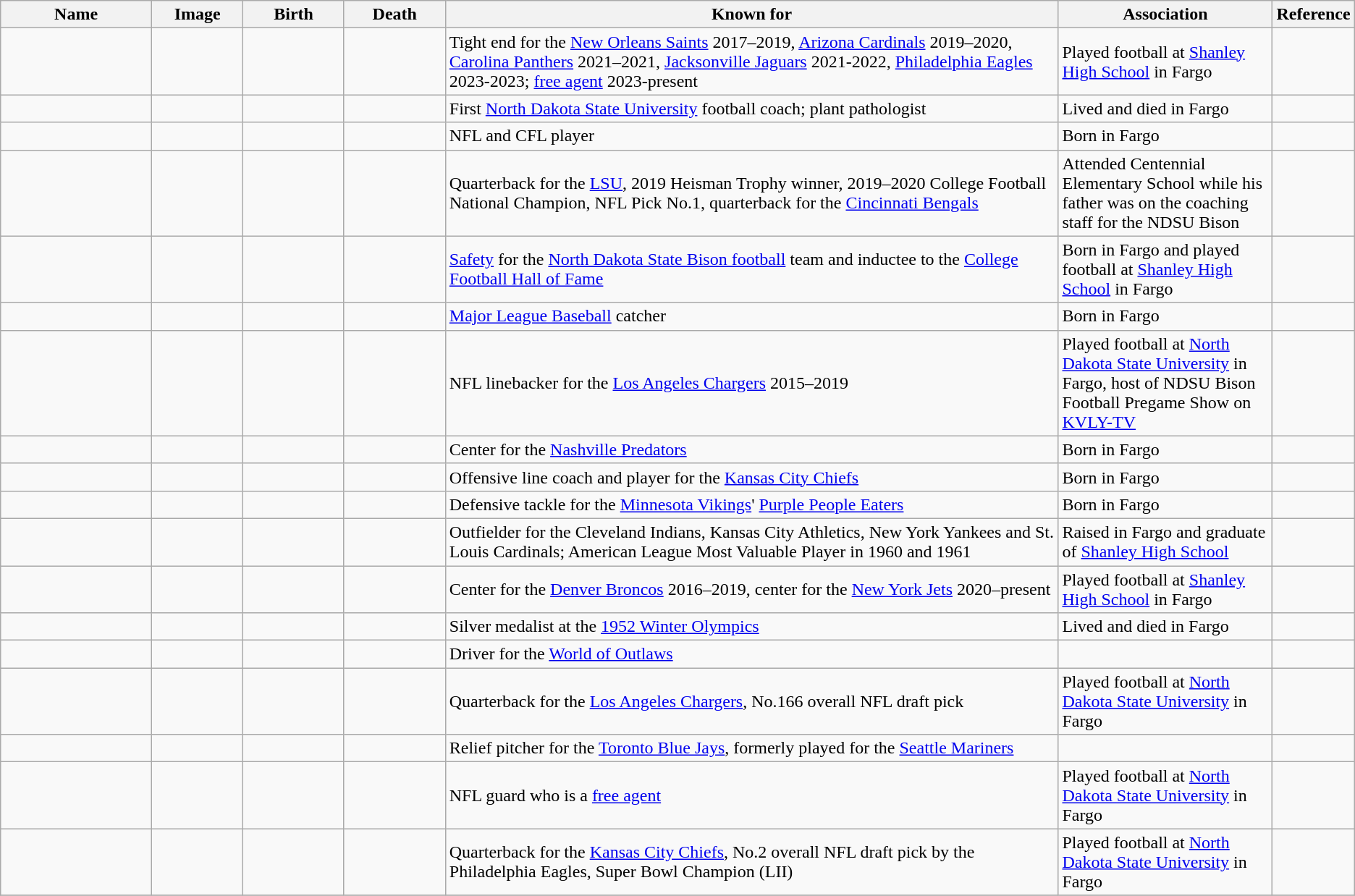<table class="wikitable sortable">
<tr>
<th scope="col" width="140">Name</th>
<th scope="col" width="80" class="unsortable">Image</th>
<th scope="col" width="90">Birth</th>
<th scope="col" width="90">Death</th>
<th scope="col" width="600" class="unsortable">Known for</th>
<th scope="col" width="200" class="unsortable">Association</th>
<th scope="col" width="30" class="unsortable">Reference</th>
</tr>
<tr>
<td></td>
<td></td>
<td align=right></td>
<td align=right></td>
<td>Tight end for the <a href='#'>New Orleans Saints</a> 2017–2019, <a href='#'>Arizona Cardinals</a> 2019–2020, <a href='#'>Carolina Panthers</a> 2021–2021, <a href='#'>Jacksonville Jaguars</a> 2021-2022, <a href='#'>Philadelphia Eagles</a> 2023-2023; <a href='#'>free agent</a> 2023-present</td>
<td>Played football at <a href='#'>Shanley High School</a> in Fargo</td>
<td></td>
</tr>
<tr>
<td></td>
<td></td>
<td align=right></td>
<td align=right></td>
<td>First <a href='#'>North Dakota State University</a> football coach; plant pathologist</td>
<td>Lived and died in Fargo</td>
<td align="center"></td>
</tr>
<tr>
<td></td>
<td></td>
<td align=right></td>
<td></td>
<td>NFL and CFL player</td>
<td>Born in Fargo</td>
<td align="center"></td>
</tr>
<tr>
<td></td>
<td></td>
<td align=right></td>
<td align=right></td>
<td>Quarterback for the <a href='#'>LSU</a>, 2019 Heisman Trophy winner, 2019–2020 College Football National Champion, NFL Pick No.1, quarterback for the <a href='#'>Cincinnati Bengals</a></td>
<td>Attended Centennial Elementary School while his father was on the coaching staff for the NDSU Bison</td>
<td></td>
</tr>
<tr>
<td></td>
<td></td>
<td align=right></td>
<td align=right></td>
<td><a href='#'>Safety</a> for the <a href='#'>North Dakota State Bison football</a> team and inductee to the <a href='#'>College Football Hall of Fame</a></td>
<td>Born in Fargo and played football at <a href='#'>Shanley High School</a> in Fargo</td>
<td></td>
</tr>
<tr>
<td></td>
<td></td>
<td align=right></td>
<td></td>
<td><a href='#'>Major League Baseball</a> catcher</td>
<td>Born in Fargo</td>
<td align="center"></td>
</tr>
<tr>
<td></td>
<td></td>
<td align=right></td>
<td align=right></td>
<td>NFL linebacker for the <a href='#'>Los Angeles Chargers</a> 2015–2019</td>
<td>Played football at <a href='#'>North Dakota State University</a> in Fargo, host of NDSU Bison Football Pregame Show on <a href='#'>KVLY-TV</a></td>
<td></td>
</tr>
<tr>
<td></td>
<td></td>
<td align=right></td>
<td></td>
<td>Center for the <a href='#'>Nashville Predators</a></td>
<td>Born in Fargo</td>
<td align="center"></td>
</tr>
<tr>
<td></td>
<td></td>
<td align=right></td>
<td></td>
<td>Offensive line coach and player for the <a href='#'>Kansas City Chiefs</a></td>
<td>Born in Fargo</td>
<td align="center"></td>
</tr>
<tr>
<td></td>
<td></td>
<td align=right></td>
<td></td>
<td>Defensive tackle for the <a href='#'>Minnesota Vikings</a>' <a href='#'>Purple People Eaters</a></td>
<td>Born in Fargo</td>
<td align="center"></td>
</tr>
<tr>
<td></td>
<td></td>
<td align=right></td>
<td align=right></td>
<td>Outfielder for the Cleveland Indians, Kansas City Athletics, New York Yankees and St. Louis Cardinals; American League Most Valuable Player in 1960 and 1961</td>
<td>Raised in Fargo and graduate of <a href='#'>Shanley High School</a></td>
<td align="center"></td>
</tr>
<tr>
<td></td>
<td></td>
<td align=right></td>
<td align=right></td>
<td>Center for the <a href='#'>Denver Broncos</a> 2016–2019, center for the <a href='#'>New York Jets</a> 2020–present</td>
<td>Played football at <a href='#'>Shanley High School</a> in Fargo</td>
<td></td>
</tr>
<tr>
<td></td>
<td></td>
<td align=right></td>
<td align=right></td>
<td>Silver medalist at the <a href='#'>1952 Winter Olympics</a></td>
<td>Lived and died in Fargo</td>
<td align="center"></td>
</tr>
<tr>
<td></td>
<td></td>
<td align=right></td>
<td></td>
<td>Driver for the <a href='#'>World of Outlaws</a></td>
<td></td>
<td align="center"></td>
</tr>
<tr>
<td></td>
<td></td>
<td align=right></td>
<td></td>
<td>Quarterback for the <a href='#'>Los Angeles Chargers</a>, No.166 overall NFL draft pick</td>
<td>Played football at <a href='#'>North Dakota State University</a> in Fargo</td>
<td align="center"></td>
</tr>
<tr>
<td></td>
<td align=right></td>
<td></td>
<td></td>
<td>Relief pitcher for the <a href='#'>Toronto Blue Jays</a>, formerly played for the <a href='#'>Seattle Mariners</a></td>
<td align="center"></td>
</tr>
<tr>
<td></td>
<td></td>
<td align=right></td>
<td align=right></td>
<td>NFL guard who is a <a href='#'>free agent</a></td>
<td>Played football at <a href='#'>North Dakota State University</a> in Fargo</td>
<td></td>
</tr>
<tr>
<td></td>
<td></td>
<td align=right></td>
<td></td>
<td>Quarterback for the <a href='#'>Kansas City Chiefs</a>, No.2 overall NFL draft pick by the Philadelphia Eagles, Super Bowl Champion (LII)</td>
<td>Played football at <a href='#'>North Dakota State University</a> in Fargo</td>
<td align="center"></td>
</tr>
<tr>
</tr>
</table>
